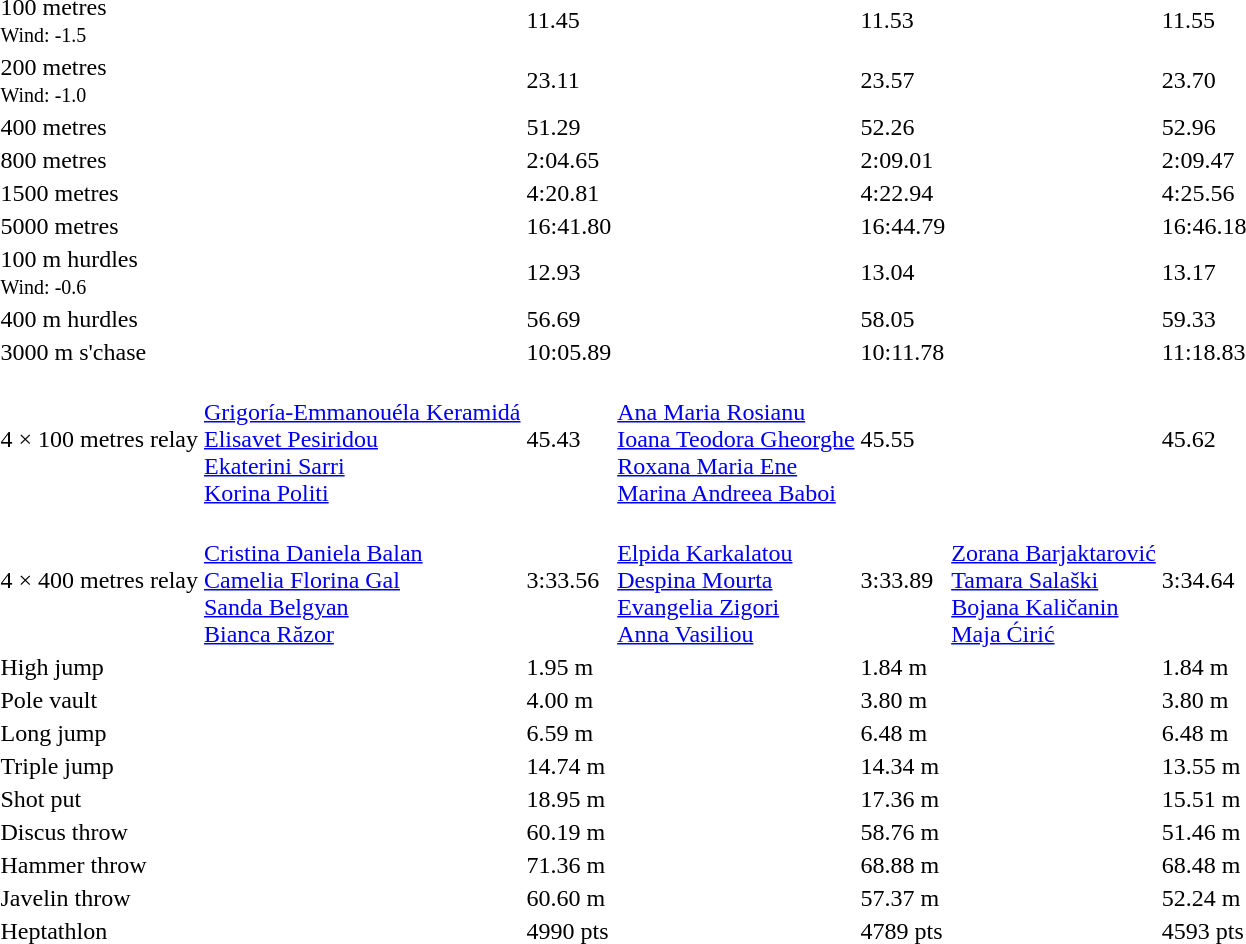<table>
<tr>
<td>100 metres<br><small>Wind: -1.5</small></td>
<td></td>
<td>11.45</td>
<td></td>
<td>11.53</td>
<td></td>
<td>11.55</td>
</tr>
<tr>
<td>200 metres<br><small>Wind: -1.0</small></td>
<td></td>
<td>23.11</td>
<td></td>
<td>23.57</td>
<td></td>
<td>23.70</td>
</tr>
<tr>
<td>400 metres</td>
<td></td>
<td>51.29</td>
<td></td>
<td>52.26</td>
<td></td>
<td>52.96</td>
</tr>
<tr>
<td>800 metres</td>
<td></td>
<td>2:04.65</td>
<td></td>
<td>2:09.01</td>
<td></td>
<td>2:09.47</td>
</tr>
<tr>
<td>1500 metres</td>
<td></td>
<td>4:20.81</td>
<td></td>
<td>4:22.94</td>
<td></td>
<td>4:25.56</td>
</tr>
<tr>
<td>5000 metres</td>
<td></td>
<td>16:41.80</td>
<td></td>
<td>16:44.79</td>
<td></td>
<td>16:46.18</td>
</tr>
<tr>
<td>100 m hurdles<br><small>Wind: -0.6</small></td>
<td></td>
<td>12.93</td>
<td></td>
<td>13.04</td>
<td></td>
<td>13.17</td>
</tr>
<tr>
<td>400 m hurdles</td>
<td></td>
<td>56.69 </td>
<td></td>
<td>58.05</td>
<td></td>
<td>59.33</td>
</tr>
<tr>
<td>3000 m s'chase</td>
<td></td>
<td>10:05.89</td>
<td></td>
<td>10:11.78</td>
<td></td>
<td>11:18.83</td>
</tr>
<tr>
<td>4 × 100 metres relay</td>
<td><br><a href='#'>Grigoría-Emmanouéla Keramidá</a><br><a href='#'>Elisavet Pesiridou</a><br><a href='#'>Ekaterini Sarri</a><br><a href='#'>Korina Politi</a></td>
<td>45.43</td>
<td><br><a href='#'>Ana Maria Rosianu</a><br><a href='#'>Ioana Teodora Gheorghe</a><br><a href='#'>Roxana Maria Ene</a><br><a href='#'>Marina Andreea Baboi</a></td>
<td>45.55</td>
<td></td>
<td>45.62</td>
</tr>
<tr>
<td>4 × 400 metres relay</td>
<td><br><a href='#'>Cristina Daniela Balan</a><br><a href='#'>Camelia Florina Gal</a><br><a href='#'>Sanda Belgyan</a><br><a href='#'>Bianca Răzor</a></td>
<td>3:33.56</td>
<td><br><a href='#'>Elpida Karkalatou</a><br><a href='#'>Despina Mourta</a><br><a href='#'>Evangelia Zigori</a><br><a href='#'>Anna Vasiliou</a></td>
<td>3:33.89</td>
<td><br><a href='#'>Zorana Barjaktarović</a><br><a href='#'>Tamara Salaški</a><br><a href='#'>Bojana Kaličanin</a><br><a href='#'>Maja Ćirić</a></td>
<td>3:34.64</td>
</tr>
<tr>
<td>High jump</td>
<td></td>
<td>1.95 m</td>
<td></td>
<td>1.84 m</td>
<td></td>
<td>1.84 m </td>
</tr>
<tr>
<td>Pole vault</td>
<td></td>
<td>4.00 m</td>
<td></td>
<td>3.80 m</td>
<td></td>
<td>3.80 m</td>
</tr>
<tr>
<td>Long jump</td>
<td></td>
<td>6.59 m</td>
<td></td>
<td>6.48 m</td>
<td></td>
<td>6.48 m</td>
</tr>
<tr>
<td>Triple jump</td>
<td></td>
<td>14.74 m </td>
<td></td>
<td>14.34 m</td>
<td></td>
<td>13.55 m </td>
</tr>
<tr>
<td>Shot put</td>
<td></td>
<td>18.95 m </td>
<td></td>
<td>17.36 m</td>
<td></td>
<td>15.51 m</td>
</tr>
<tr>
<td>Discus throw</td>
<td></td>
<td>60.19 m</td>
<td></td>
<td>58.76 m</td>
<td></td>
<td>51.46 m</td>
</tr>
<tr>
<td>Hammer throw</td>
<td></td>
<td>71.36 m</td>
<td></td>
<td>68.88 m</td>
<td></td>
<td>68.48 m</td>
</tr>
<tr>
<td>Javelin throw</td>
<td></td>
<td>60.60 m  </td>
<td></td>
<td>57.37 m</td>
<td></td>
<td>52.24 m</td>
</tr>
<tr>
<td>Heptathlon</td>
<td></td>
<td>4990 pts</td>
<td></td>
<td>4789 pts</td>
<td></td>
<td>4593 pts</td>
</tr>
</table>
